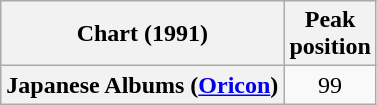<table class="wikitable plainrowheaders" style="text-align:center">
<tr>
<th scope="col">Chart (1991)</th>
<th scope="col">Peak<br> position</th>
</tr>
<tr>
<th scope="row">Japanese Albums (<a href='#'>Oricon</a>)</th>
<td>99</td>
</tr>
</table>
